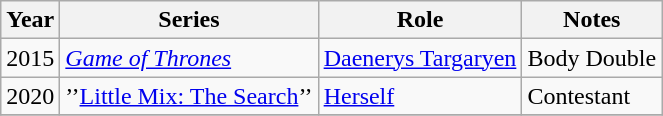<table class="wikitable sortable">
<tr>
<th>Year</th>
<th>Series</th>
<th>Role</th>
<th class="unsortable">Notes</th>
</tr>
<tr>
<td>2015</td>
<td><em><a href='#'>Game of Thrones</a></em></td>
<td><a href='#'>Daenerys Targaryen</a></td>
<td>Body Double</td>
</tr>
<tr>
<td>2020</td>
<td>’’<a href='#'>Little Mix: The Search</a>’’</td>
<td><a href='#'>Herself</a></td>
<td>Contestant</td>
</tr>
<tr>
</tr>
</table>
